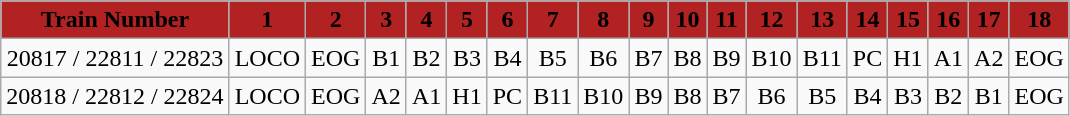<table class="wikitable plainrowheaders unsortable" style="text-align:center">
<tr>
<th rowspan="1" scope="col" style="background:FireBrick;">Train Number</th>
<th rowspan="1" scope="col" style="background:FireBrick;">1</th>
<th rowspan="1" scope="col" style="background:FireBrick;">2</th>
<th rowspan="1" scope="col" style="background:FireBrick;">3</th>
<th rowspan="1" scope="col" style="background:FireBrick;">4</th>
<th rowspan="1" scope="col" style="background:FireBrick;">5</th>
<th rowspan="1" scope="col" style="background:FireBrick;">6</th>
<th rowspan="1" scope="col" style="background:FireBrick;">7</th>
<th rowspan="1" scope="col" style="background:FireBrick;">8</th>
<th rowspan="1" scope="col" style="background:FireBrick;">9</th>
<th rowspan="1" scope="col" style="background:FireBrick;">10</th>
<th rowspan="1" scope="col" style="background:FireBrick;">11</th>
<th rowspan="1" scope="col" style="background:FireBrick;">12</th>
<th rowspan="1" scope="col" style="background:FireBrick;">13</th>
<th rowspan="1" scope="col" style="background:FireBrick;">14</th>
<th rowspan="1" scope="col" style="background:FireBrick;">15</th>
<th rowspan="1" scope="col" style="background:FireBrick;">16</th>
<th rowspan="1" scope="col" style="background:FireBrick;">17</th>
<th rowspan="1" scope="col" style="background:FireBrick;">18</th>
</tr>
<tr>
<td>20817 / 22811 / 22823</td>
<td>LOCO</td>
<td>EOG</td>
<td>B1</td>
<td>B2</td>
<td>B3</td>
<td>B4</td>
<td>B5</td>
<td>B6</td>
<td>B7</td>
<td>B8</td>
<td>B9</td>
<td>B10</td>
<td>B11</td>
<td>PC</td>
<td>H1</td>
<td>A1</td>
<td>A2</td>
<td>EOG</td>
</tr>
<tr>
<td>20818 / 22812 / 22824</td>
<td>LOCO</td>
<td>EOG</td>
<td>A2</td>
<td>A1</td>
<td>H1</td>
<td>PC</td>
<td>B11</td>
<td>B10</td>
<td>B9</td>
<td>B8</td>
<td>B7</td>
<td>B6</td>
<td>B5</td>
<td>B4</td>
<td>B3</td>
<td>B2</td>
<td>B1</td>
<td>EOG</td>
</tr>
</table>
